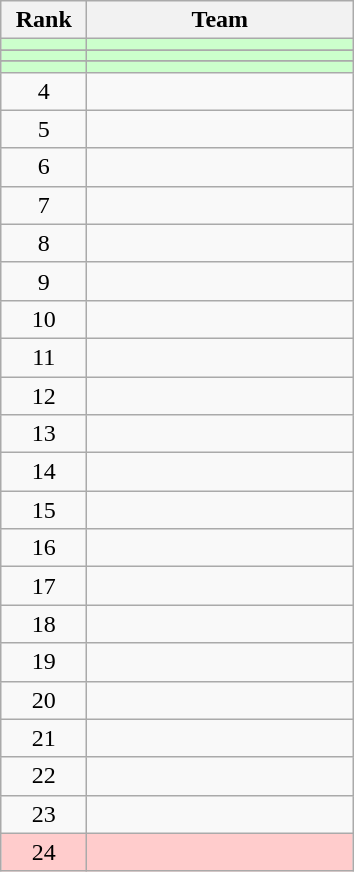<table class="wikitable" style="text-align: center">
<tr>
<th width=50>Rank</th>
<th width=170>Team</th>
</tr>
<tr bgcolor=#ccffcc>
<td></td>
<td align=left></td>
</tr>
<tr>
</tr>
<tr bgcolor=#ccffcc>
<td></td>
<td align=left></td>
</tr>
<tr>
</tr>
<tr bgcolor=#ccffcc>
<td></td>
<td align=left></td>
</tr>
<tr>
<td>4</td>
<td align=left></td>
</tr>
<tr>
<td>5</td>
<td align=left></td>
</tr>
<tr>
<td>6</td>
<td align=left></td>
</tr>
<tr>
<td>7</td>
<td align=left></td>
</tr>
<tr>
<td>8</td>
<td align=left></td>
</tr>
<tr>
<td>9</td>
<td align=left></td>
</tr>
<tr>
<td>10</td>
<td align=left></td>
</tr>
<tr>
<td>11</td>
<td align=left></td>
</tr>
<tr>
<td>12</td>
<td align=left></td>
</tr>
<tr>
<td>13</td>
<td align=left></td>
</tr>
<tr>
<td>14</td>
<td align=left></td>
</tr>
<tr>
<td>15</td>
<td align=left></td>
</tr>
<tr>
<td>16</td>
<td align=left></td>
</tr>
<tr>
<td>17</td>
<td align=left></td>
</tr>
<tr>
<td>18</td>
<td align=left></td>
</tr>
<tr>
<td>19</td>
<td align=left></td>
</tr>
<tr>
<td>20</td>
<td align=left></td>
</tr>
<tr>
<td>21</td>
<td align=left></td>
</tr>
<tr>
<td>22</td>
<td align=left></td>
</tr>
<tr>
<td>23</td>
<td align=left></td>
</tr>
<tr bgcolor=#ffcccc>
<td>24</td>
<td align=left></td>
</tr>
</table>
